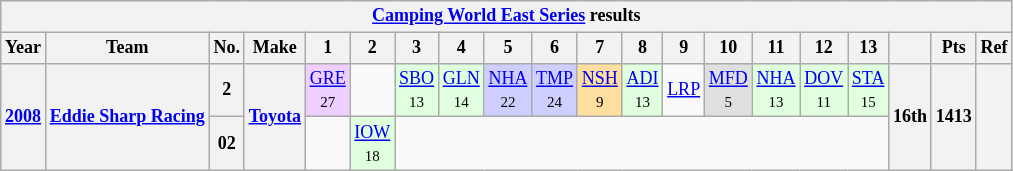<table class="wikitable" style="text-align:center; font-size:75%">
<tr>
<th colspan=45><a href='#'>Camping World East Series</a> results</th>
</tr>
<tr>
<th>Year</th>
<th>Team</th>
<th>No.</th>
<th>Make</th>
<th>1</th>
<th>2</th>
<th>3</th>
<th>4</th>
<th>5</th>
<th>6</th>
<th>7</th>
<th>8</th>
<th>9</th>
<th>10</th>
<th>11</th>
<th>12</th>
<th>13</th>
<th></th>
<th>Pts</th>
<th>Ref</th>
</tr>
<tr>
<th rowspan=2><a href='#'>2008</a></th>
<th rowspan=2><a href='#'>Eddie Sharp Racing</a></th>
<th>2</th>
<th rowspan=2><a href='#'>Toyota</a></th>
<td style="background:#EFCFFF;"><a href='#'>GRE</a><br><small>27</small></td>
<td></td>
<td style="background:#DFFFDF;"><a href='#'>SBO</a><br><small>13</small></td>
<td style="background:#DFFFDF;"><a href='#'>GLN</a><br><small>14</small></td>
<td style="background:#CFCFFF;"><a href='#'>NHA</a><br><small>22</small></td>
<td style="background:#CFCFFF;"><a href='#'>TMP</a><br><small>24</small></td>
<td style="background:#FFDF9F;"><a href='#'>NSH</a><br><small>9</small></td>
<td style="background:#DFFFDF;"><a href='#'>ADI</a><br><small>13</small></td>
<td><a href='#'>LRP</a></td>
<td style="background:#DFDFDF;"><a href='#'>MFD</a><br><small>5</small></td>
<td style="background:#DFFFDF;"><a href='#'>NHA</a><br><small>13</small></td>
<td style="background:#DFFFDF;"><a href='#'>DOV</a><br><small>11</small></td>
<td style="background:#DFFFDF;"><a href='#'>STA</a><br><small>15</small></td>
<th rowspan=2>16th</th>
<th rowspan=2>1413</th>
<th rowspan=2></th>
</tr>
<tr>
<th>02</th>
<td></td>
<td style="background:#DFFFDF;"><a href='#'>IOW</a><br><small>18</small></td>
<td colspan=11></td>
</tr>
</table>
